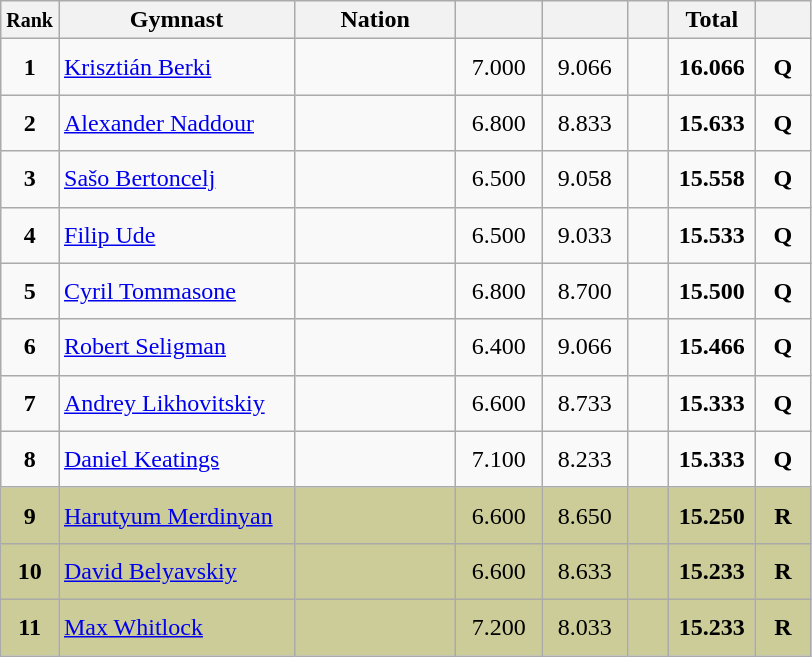<table class="wikitable sortable" style="text-align:center;">
<tr>
<th scope="col"  style="width:15px;"><small>Rank</small></th>
<th scope="col"  style="width:150px;">Gymnast</th>
<th scope="col"  style="width:100px;">Nation</th>
<th scope="col"  style="width:50px;"><small></small></th>
<th scope="col"  style="width:50px;"><small></small></th>
<th scope="col"  style="width:20px;"><small></small></th>
<th scope="col"  style="width:50px;">Total</th>
<th scope="col"  style="width:30px;"><small></small></th>
</tr>
<tr>
<td scope=row style="text-align:center"><strong>1</strong></td>
<td style="height:30px; text-align:left;"><a href='#'>Krisztián Berki</a></td>
<td style="text-align:left;"><small></small></td>
<td>7.000</td>
<td>9.066</td>
<td></td>
<td><strong>16.066</strong></td>
<td><strong>Q</strong></td>
</tr>
<tr>
<td scope=row style="text-align:center"><strong>2</strong></td>
<td style="height:30px; text-align:left;"><a href='#'>Alexander Naddour</a></td>
<td style="text-align:left;"><small></small></td>
<td>6.800</td>
<td>8.833</td>
<td></td>
<td><strong>15.633</strong></td>
<td><strong>Q</strong></td>
</tr>
<tr>
<td scope=row style="text-align:center"><strong>3</strong></td>
<td style="height:30px; text-align:left;"><a href='#'>Sašo Bertoncelj</a></td>
<td style="text-align:left;"><small></small></td>
<td>6.500</td>
<td>9.058</td>
<td></td>
<td><strong>15.558</strong></td>
<td><strong>Q</strong></td>
</tr>
<tr>
<td scope=row style="text-align:center"><strong>4</strong></td>
<td style="height:30px; text-align:left;"><a href='#'>Filip Ude</a></td>
<td style="text-align:left;"><small></small></td>
<td>6.500</td>
<td>9.033</td>
<td></td>
<td><strong>15.533</strong></td>
<td><strong>Q</strong></td>
</tr>
<tr>
<td scope=row style="text-align:center"><strong>5</strong></td>
<td style="height:30px; text-align:left;"><a href='#'>Cyril Tommasone</a></td>
<td style="text-align:left;"><small></small></td>
<td>6.800</td>
<td>8.700</td>
<td></td>
<td><strong>15.500</strong></td>
<td><strong>Q</strong></td>
</tr>
<tr>
<td scope=row style="text-align:center"><strong>6</strong></td>
<td style="height:30px; text-align:left;"><a href='#'>Robert Seligman</a></td>
<td style="text-align:left;"><small></small></td>
<td>6.400</td>
<td>9.066</td>
<td></td>
<td><strong>15.466</strong></td>
<td><strong>Q</strong></td>
</tr>
<tr>
<td scope=row style="text-align:center"><strong>7</strong></td>
<td style="height:30px; text-align:left;"><a href='#'>Andrey Likhovitskiy</a></td>
<td style="text-align:left;"><small></small></td>
<td>6.600</td>
<td>8.733</td>
<td></td>
<td><strong>15.333</strong></td>
<td><strong>Q</strong></td>
</tr>
<tr>
<td scope=row style="text-align:center"><strong>8</strong></td>
<td style="height:30px; text-align:left;"><a href='#'>Daniel Keatings</a></td>
<td style="text-align:left;"><small></small></td>
<td>7.100</td>
<td>8.233</td>
<td></td>
<td><strong>15.333</strong></td>
<td><strong>Q</strong></td>
</tr>
<tr style="background:#CCCC99;">
<td scope=row style="text-align:center"><strong>9</strong></td>
<td style="height:30px; text-align:left;"><a href='#'>Harutyum Merdinyan</a></td>
<td style="text-align:left;"><small></small></td>
<td>6.600</td>
<td>8.650</td>
<td></td>
<td><strong>15.250</strong></td>
<td><strong>R</strong></td>
</tr>
<tr style="background:#CCCC99;">
<td scope=row style="text-align:center"><strong>10</strong></td>
<td style="height:30px; text-align:left;"><a href='#'>David Belyavskiy</a></td>
<td style="text-align:left;"><small></small></td>
<td>6.600</td>
<td>8.633</td>
<td></td>
<td><strong>15.233</strong></td>
<td><strong>R</strong></td>
</tr>
<tr style="background:#CCCC99;">
<td scope=row style="text-align:center"><strong>11</strong></td>
<td style="height:30px; text-align:left;"><a href='#'>Max Whitlock</a></td>
<td style="text-align:left;"><small></small></td>
<td>7.200</td>
<td>8.033</td>
<td></td>
<td><strong>15.233</strong></td>
<td><strong>R</strong></td>
</tr>
</table>
